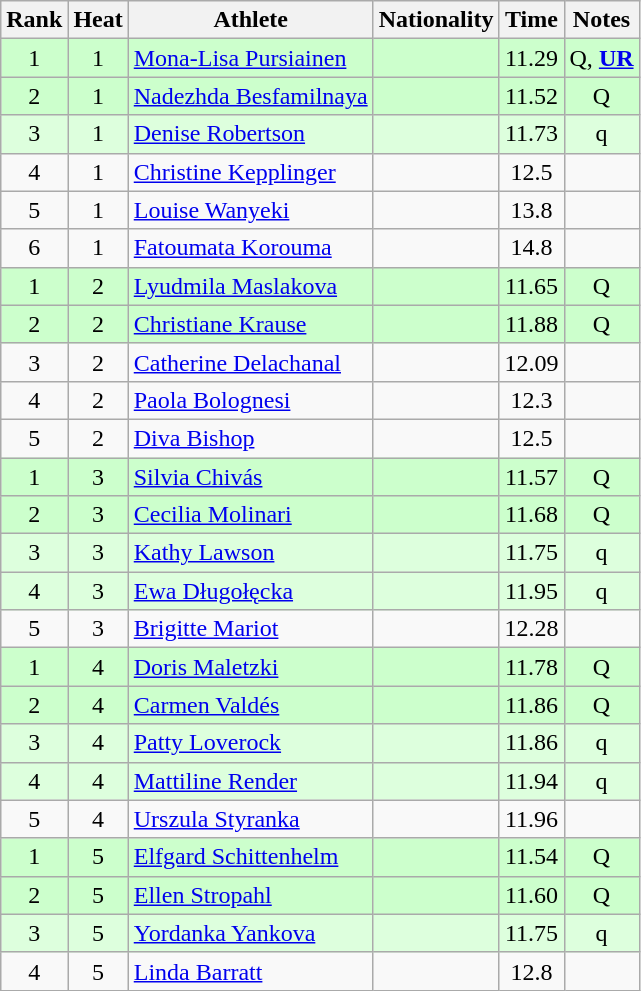<table class="wikitable sortable" style="text-align:center">
<tr>
<th>Rank</th>
<th>Heat</th>
<th>Athlete</th>
<th>Nationality</th>
<th>Time</th>
<th>Notes</th>
</tr>
<tr bgcolor=ccffcc>
<td>1</td>
<td>1</td>
<td align=left><a href='#'>Mona-Lisa Pursiainen</a></td>
<td align=left></td>
<td>11.29</td>
<td>Q, <strong><a href='#'>UR</a></strong></td>
</tr>
<tr bgcolor=ccffcc>
<td>2</td>
<td>1</td>
<td align=left><a href='#'>Nadezhda Besfamilnaya</a></td>
<td align=left></td>
<td>11.52</td>
<td>Q</td>
</tr>
<tr bgcolor=ddffdd>
<td>3</td>
<td>1</td>
<td align=left><a href='#'>Denise Robertson</a></td>
<td align=left></td>
<td>11.73</td>
<td>q</td>
</tr>
<tr>
<td>4</td>
<td>1</td>
<td align=left><a href='#'>Christine Kepplinger</a></td>
<td align=left></td>
<td>12.5</td>
<td></td>
</tr>
<tr>
<td>5</td>
<td>1</td>
<td align=left><a href='#'>Louise Wanyeki</a></td>
<td align=left></td>
<td>13.8</td>
<td></td>
</tr>
<tr>
<td>6</td>
<td>1</td>
<td align=left><a href='#'>Fatoumata Korouma</a></td>
<td align=left></td>
<td>14.8</td>
<td></td>
</tr>
<tr bgcolor=ccffcc>
<td>1</td>
<td>2</td>
<td align=left><a href='#'>Lyudmila Maslakova</a></td>
<td align=left></td>
<td>11.65</td>
<td>Q</td>
</tr>
<tr bgcolor=ccffcc>
<td>2</td>
<td>2</td>
<td align=left><a href='#'>Christiane Krause</a></td>
<td align=left></td>
<td>11.88</td>
<td>Q</td>
</tr>
<tr>
<td>3</td>
<td>2</td>
<td align=left><a href='#'>Catherine Delachanal</a></td>
<td align=left></td>
<td>12.09</td>
<td></td>
</tr>
<tr>
<td>4</td>
<td>2</td>
<td align=left><a href='#'>Paola Bolognesi</a></td>
<td align=left></td>
<td>12.3</td>
<td></td>
</tr>
<tr>
<td>5</td>
<td>2</td>
<td align=left><a href='#'>Diva Bishop</a></td>
<td align=left></td>
<td>12.5</td>
<td></td>
</tr>
<tr bgcolor=ccffcc>
<td>1</td>
<td>3</td>
<td align=left><a href='#'>Silvia Chivás</a></td>
<td align=left></td>
<td>11.57</td>
<td>Q</td>
</tr>
<tr bgcolor=ccffcc>
<td>2</td>
<td>3</td>
<td align=left><a href='#'>Cecilia Molinari</a></td>
<td align=left></td>
<td>11.68</td>
<td>Q</td>
</tr>
<tr bgcolor=ddffdd>
<td>3</td>
<td>3</td>
<td align=left><a href='#'>Kathy Lawson</a></td>
<td align=left></td>
<td>11.75</td>
<td>q</td>
</tr>
<tr bgcolor=ddffdd>
<td>4</td>
<td>3</td>
<td align=left><a href='#'>Ewa Długołęcka</a></td>
<td align=left></td>
<td>11.95</td>
<td>q</td>
</tr>
<tr>
<td>5</td>
<td>3</td>
<td align=left><a href='#'>Brigitte Mariot</a></td>
<td align=left></td>
<td>12.28</td>
<td></td>
</tr>
<tr bgcolor=ccffcc>
<td>1</td>
<td>4</td>
<td align=left><a href='#'>Doris Maletzki</a></td>
<td align=left></td>
<td>11.78</td>
<td>Q</td>
</tr>
<tr bgcolor=ccffcc>
<td>2</td>
<td>4</td>
<td align=left><a href='#'>Carmen Valdés</a></td>
<td align=left></td>
<td>11.86</td>
<td>Q</td>
</tr>
<tr bgcolor=ddffdd>
<td>3</td>
<td>4</td>
<td align=left><a href='#'>Patty Loverock</a></td>
<td align=left></td>
<td>11.86</td>
<td>q</td>
</tr>
<tr bgcolor=ddffdd>
<td>4</td>
<td>4</td>
<td align=left><a href='#'>Mattiline Render</a></td>
<td align=left></td>
<td>11.94</td>
<td>q</td>
</tr>
<tr>
<td>5</td>
<td>4</td>
<td align=left><a href='#'>Urszula Styranka</a></td>
<td align=left></td>
<td>11.96</td>
<td></td>
</tr>
<tr bgcolor=ccffcc>
<td>1</td>
<td>5</td>
<td align=left><a href='#'>Elfgard Schittenhelm</a></td>
<td align=left></td>
<td>11.54</td>
<td>Q</td>
</tr>
<tr bgcolor=ccffcc>
<td>2</td>
<td>5</td>
<td align=left><a href='#'>Ellen Stropahl</a></td>
<td align=left></td>
<td>11.60</td>
<td>Q</td>
</tr>
<tr bgcolor=ddffdd>
<td>3</td>
<td>5</td>
<td align=left><a href='#'>Yordanka Yankova</a></td>
<td align=left></td>
<td>11.75</td>
<td>q</td>
</tr>
<tr>
<td>4</td>
<td>5</td>
<td align=left><a href='#'>Linda Barratt</a></td>
<td align=left></td>
<td>12.8</td>
<td></td>
</tr>
</table>
